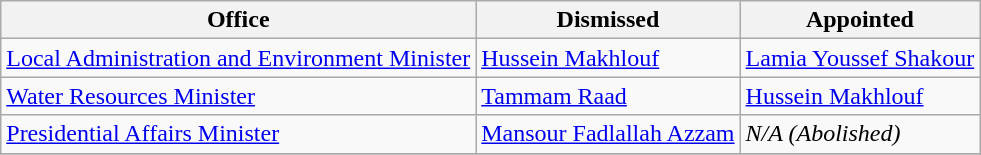<table class="wikitable">
<tr>
<th>Office</th>
<th>Dismissed</th>
<th>Appointed</th>
</tr>
<tr>
<td><a href='#'>Local Administration and Environment Minister</a></td>
<td><a href='#'>Hussein Makhlouf</a></td>
<td><a href='#'>Lamia Youssef Shakour</a></td>
</tr>
<tr>
<td><a href='#'>Water Resources Minister</a></td>
<td><a href='#'>Tammam Raad</a></td>
<td><a href='#'>Hussein Makhlouf</a></td>
</tr>
<tr>
<td><a href='#'>Presidential Affairs Minister</a></td>
<td><a href='#'>Mansour Fadlallah Azzam</a></td>
<td><em>N/A (Abolished)</em></td>
</tr>
<tr>
</tr>
</table>
